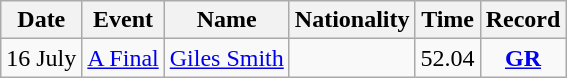<table class="wikitable" style=text-align:center>
<tr>
<th>Date</th>
<th>Event</th>
<th>Name</th>
<th>Nationality</th>
<th>Time</th>
<th>Record</th>
</tr>
<tr>
<td>16 July</td>
<td><a href='#'>A Final</a></td>
<td align=left><a href='#'>Giles Smith</a></td>
<td align=left></td>
<td>52.04</td>
<td><strong><a href='#'>GR</a></strong></td>
</tr>
</table>
